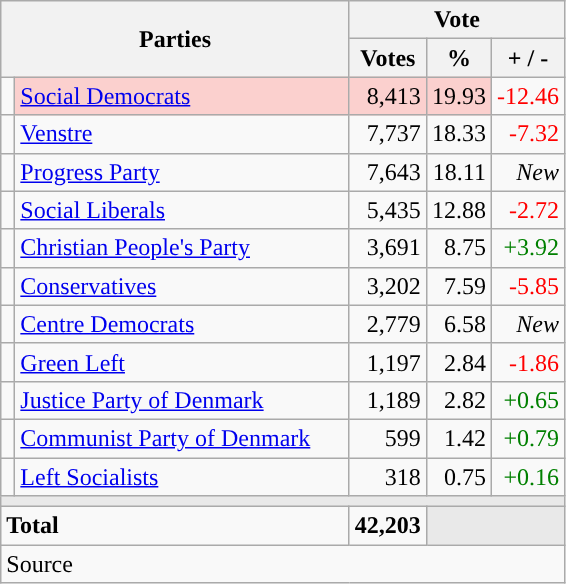<table class="wikitable" style="text-align:right;">
<tr>
<th style="text-align:centre;" rowspan="2" colspan="2" width="225">Parties</th>
<th colspan="3">Vote</th>
</tr>
<tr>
<th width="15">Votes</th>
<th width="15">%</th>
<th width="15">+ / -</th>
</tr>
<tr>
<td width="2" style="color:inherit;background:"></td>
<td bgcolor=#fbd0ce  align="left"><a href='#'>Social Democrats</a></td>
<td bgcolor=#fbd0ce>8,413</td>
<td bgcolor=#fbd0ce>19.93</td>
<td style=color:red;>-12.46</td>
</tr>
<tr>
<td width="2" style="color:inherit;background:"></td>
<td align="left"><a href='#'>Venstre</a></td>
<td>7,737</td>
<td>18.33</td>
<td style=color:red;>-7.32</td>
</tr>
<tr>
<td width="2" style="color:inherit;background:"></td>
<td align="left"><a href='#'>Progress Party</a></td>
<td>7,643</td>
<td>18.11</td>
<td><em>New</em></td>
</tr>
<tr>
<td width="2" style="color:inherit;background:"></td>
<td align="left"><a href='#'>Social Liberals</a></td>
<td>5,435</td>
<td>12.88</td>
<td style=color:red;>-2.72</td>
</tr>
<tr>
<td width="2" style="color:inherit;background:"></td>
<td align="left"><a href='#'>Christian People's Party</a></td>
<td>3,691</td>
<td>8.75</td>
<td style=color:green;>+3.92</td>
</tr>
<tr>
<td width="2" style="color:inherit;background:"></td>
<td align="left"><a href='#'>Conservatives</a></td>
<td>3,202</td>
<td>7.59</td>
<td style=color:red;>-5.85</td>
</tr>
<tr>
<td width="2" style="color:inherit;background:"></td>
<td align="left"><a href='#'>Centre Democrats</a></td>
<td>2,779</td>
<td>6.58</td>
<td><em>New</em></td>
</tr>
<tr>
<td width="2" style="color:inherit;background:"></td>
<td align="left"><a href='#'>Green Left</a></td>
<td>1,197</td>
<td>2.84</td>
<td style=color:red;>-1.86</td>
</tr>
<tr>
<td width="2" style="color:inherit;background:"></td>
<td align="left"><a href='#'>Justice Party of Denmark</a></td>
<td>1,189</td>
<td>2.82</td>
<td style=color:green;>+0.65</td>
</tr>
<tr>
<td width="2" style="color:inherit;background:"></td>
<td align="left"><a href='#'>Communist Party of Denmark</a></td>
<td>599</td>
<td>1.42</td>
<td style=color:green;>+0.79</td>
</tr>
<tr>
<td width="2" style="color:inherit;background:"></td>
<td align="left"><a href='#'>Left Socialists</a></td>
<td>318</td>
<td>0.75</td>
<td style=color:green;>+0.16</td>
</tr>
<tr>
<td colspan="7" bgcolor="#E9E9E9"></td>
</tr>
<tr>
<td align="left" colspan="2"><strong>Total</strong></td>
<td><strong>42,203</strong></td>
<td bgcolor="#E9E9E9" colspan="2"></td>
</tr>
<tr>
<td align="left" colspan="6">Source</td>
</tr>
</table>
